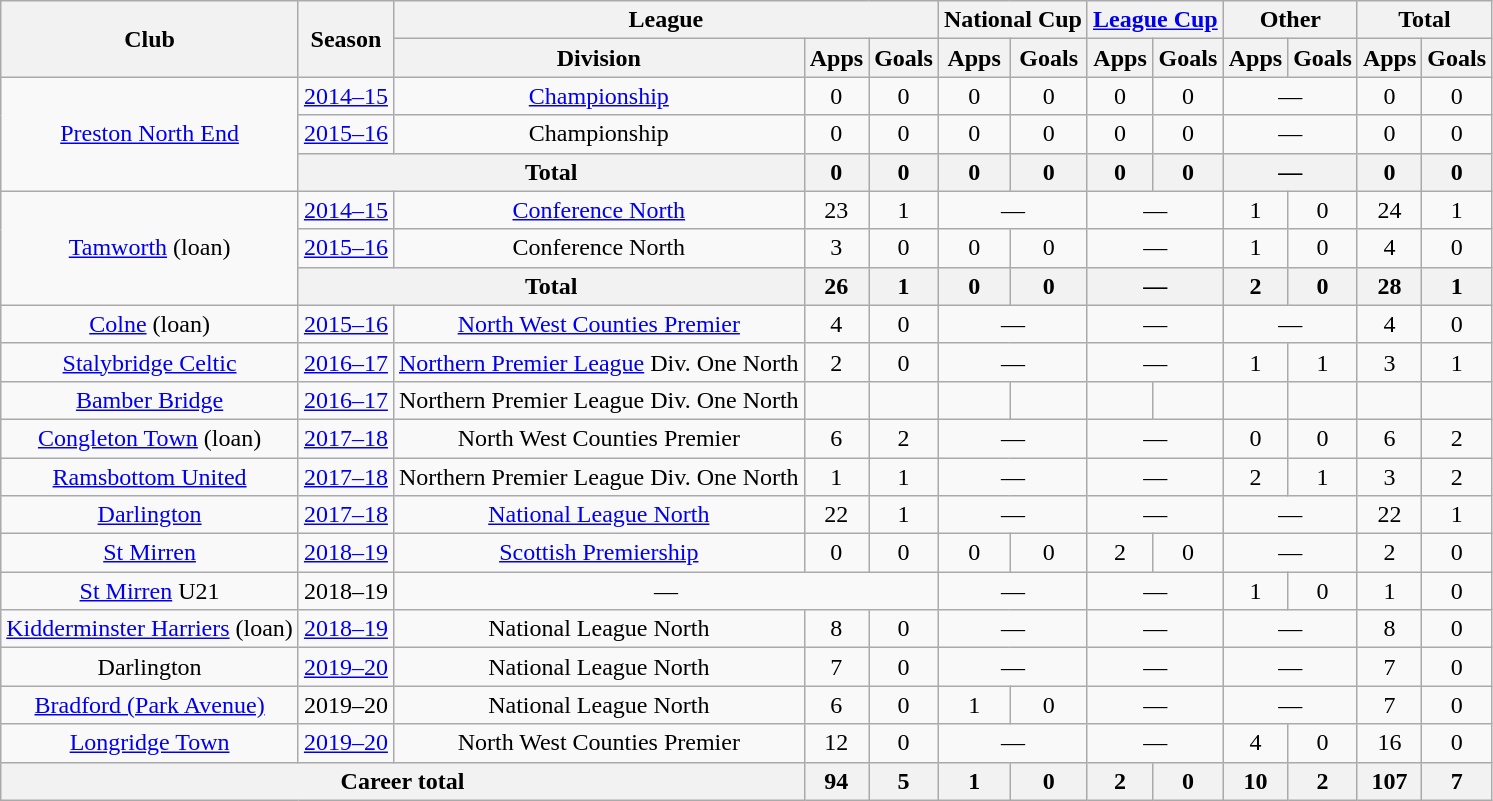<table class=wikitable style="text-align: center">
<tr>
<th rowspan=2>Club</th>
<th rowspan=2>Season</th>
<th colspan=3>League</th>
<th colspan=2>National Cup</th>
<th colspan=2><a href='#'>League Cup</a></th>
<th colspan=2>Other</th>
<th colspan=2>Total</th>
</tr>
<tr>
<th>Division</th>
<th>Apps</th>
<th>Goals</th>
<th>Apps</th>
<th>Goals</th>
<th>Apps</th>
<th>Goals</th>
<th>Apps</th>
<th>Goals</th>
<th>Apps</th>
<th>Goals</th>
</tr>
<tr>
<td rowspan=3><a href='#'>Preston North End</a></td>
<td><a href='#'>2014–15</a></td>
<td><a href='#'>Championship</a></td>
<td>0</td>
<td>0</td>
<td>0</td>
<td>0</td>
<td>0</td>
<td>0</td>
<td colspan=2>—</td>
<td>0</td>
<td>0</td>
</tr>
<tr>
<td><a href='#'>2015–16</a></td>
<td>Championship</td>
<td>0</td>
<td>0</td>
<td>0</td>
<td>0</td>
<td>0</td>
<td>0</td>
<td colspan=2>—</td>
<td>0</td>
<td>0</td>
</tr>
<tr>
<th colspan=2>Total</th>
<th>0</th>
<th>0</th>
<th>0</th>
<th>0</th>
<th>0</th>
<th>0</th>
<th colspan=2>—</th>
<th>0</th>
<th>0</th>
</tr>
<tr>
<td rowspan=3><a href='#'>Tamworth</a> (loan)</td>
<td><a href='#'>2014–15</a></td>
<td><a href='#'>Conference North</a></td>
<td>23</td>
<td>1</td>
<td colspan=2>—</td>
<td colspan=2>—</td>
<td>1</td>
<td>0</td>
<td>24</td>
<td>1</td>
</tr>
<tr>
<td><a href='#'>2015–16</a></td>
<td>Conference North</td>
<td>3</td>
<td>0</td>
<td>0</td>
<td>0</td>
<td colspan=2>—</td>
<td>1</td>
<td>0</td>
<td>4</td>
<td>0</td>
</tr>
<tr>
<th colspan=2>Total</th>
<th>26</th>
<th>1</th>
<th>0</th>
<th>0</th>
<th colspan=2>—</th>
<th>2</th>
<th>0</th>
<th>28</th>
<th>1</th>
</tr>
<tr>
<td><a href='#'>Colne</a> (loan)</td>
<td><a href='#'>2015–16</a></td>
<td><a href='#'>North West Counties Premier</a></td>
<td>4</td>
<td>0</td>
<td colspan=2>—</td>
<td colspan=2>—</td>
<td colspan=2>—</td>
<td>4</td>
<td>0<br></td>
</tr>
<tr>
<td><a href='#'>Stalybridge Celtic</a></td>
<td><a href='#'>2016–17</a></td>
<td><a href='#'>Northern Premier League</a> Div. One North</td>
<td>2</td>
<td>0</td>
<td colspan=2>—</td>
<td colspan=2>—</td>
<td>1</td>
<td>1</td>
<td>3</td>
<td>1</td>
</tr>
<tr>
<td><a href='#'>Bamber Bridge</a></td>
<td><a href='#'>2016–17</a></td>
<td>Northern Premier League Div. One North</td>
<td></td>
<td></td>
<td></td>
<td></td>
<td></td>
<td></td>
<td></td>
<td></td>
<td></td>
<td></td>
</tr>
<tr>
<td><a href='#'>Congleton Town</a> (loan)</td>
<td><a href='#'>2017–18</a></td>
<td>North West Counties Premier</td>
<td>6</td>
<td>2</td>
<td colspan=2>—</td>
<td colspan=2>—</td>
<td>0</td>
<td>0</td>
<td>6</td>
<td>2</td>
</tr>
<tr>
<td><a href='#'>Ramsbottom United</a></td>
<td><a href='#'>2017–18</a></td>
<td>Northern Premier League Div. One North</td>
<td>1</td>
<td>1</td>
<td colspan=2>—</td>
<td colspan=2>—</td>
<td>2</td>
<td>1</td>
<td>3</td>
<td>2</td>
</tr>
<tr>
<td><a href='#'>Darlington</a></td>
<td><a href='#'>2017–18</a></td>
<td><a href='#'>National League North</a></td>
<td>22</td>
<td>1</td>
<td colspan=2>—</td>
<td colspan=2>—</td>
<td colspan=2>—</td>
<td>22</td>
<td>1</td>
</tr>
<tr>
<td><a href='#'>St Mirren</a></td>
<td><a href='#'>2018–19</a></td>
<td><a href='#'>Scottish Premiership</a></td>
<td>0</td>
<td>0</td>
<td>0</td>
<td>0</td>
<td>2</td>
<td>0</td>
<td colspan=2>—</td>
<td>2</td>
<td>0</td>
</tr>
<tr>
<td><a href='#'>St Mirren</a> U21</td>
<td>2018–19</td>
<td colspan=3>—</td>
<td colspan=2>—</td>
<td colspan=2>—</td>
<td>1</td>
<td>0</td>
<td>1</td>
<td>0</td>
</tr>
<tr>
<td><a href='#'>Kidderminster Harriers</a> (loan)</td>
<td><a href='#'>2018–19</a></td>
<td>National League North</td>
<td>8</td>
<td>0</td>
<td colspan=2>—</td>
<td colspan=2>—</td>
<td colspan=2>—</td>
<td>8</td>
<td>0</td>
</tr>
<tr>
<td>Darlington</td>
<td><a href='#'>2019–20</a></td>
<td>National League North</td>
<td>7</td>
<td>0</td>
<td colspan=2>—</td>
<td colspan=2>—</td>
<td colspan=2>—</td>
<td>7</td>
<td>0</td>
</tr>
<tr>
<td><a href='#'>Bradford (Park Avenue)</a></td>
<td>2019–20</td>
<td>National League North</td>
<td>6</td>
<td>0</td>
<td>1</td>
<td>0</td>
<td colspan=2>—</td>
<td colspan=2>—</td>
<td>7</td>
<td>0</td>
</tr>
<tr>
<td><a href='#'>Longridge Town</a></td>
<td><a href='#'>2019–20</a></td>
<td>North West Counties Premier</td>
<td>12</td>
<td>0</td>
<td colspan=2>—</td>
<td colspan=2>—</td>
<td>4</td>
<td>0</td>
<td>16</td>
<td>0</td>
</tr>
<tr>
<th colspan=3>Career total</th>
<th>94</th>
<th>5</th>
<th>1</th>
<th>0</th>
<th>2</th>
<th>0</th>
<th>10</th>
<th>2</th>
<th>107</th>
<th>7</th>
</tr>
</table>
